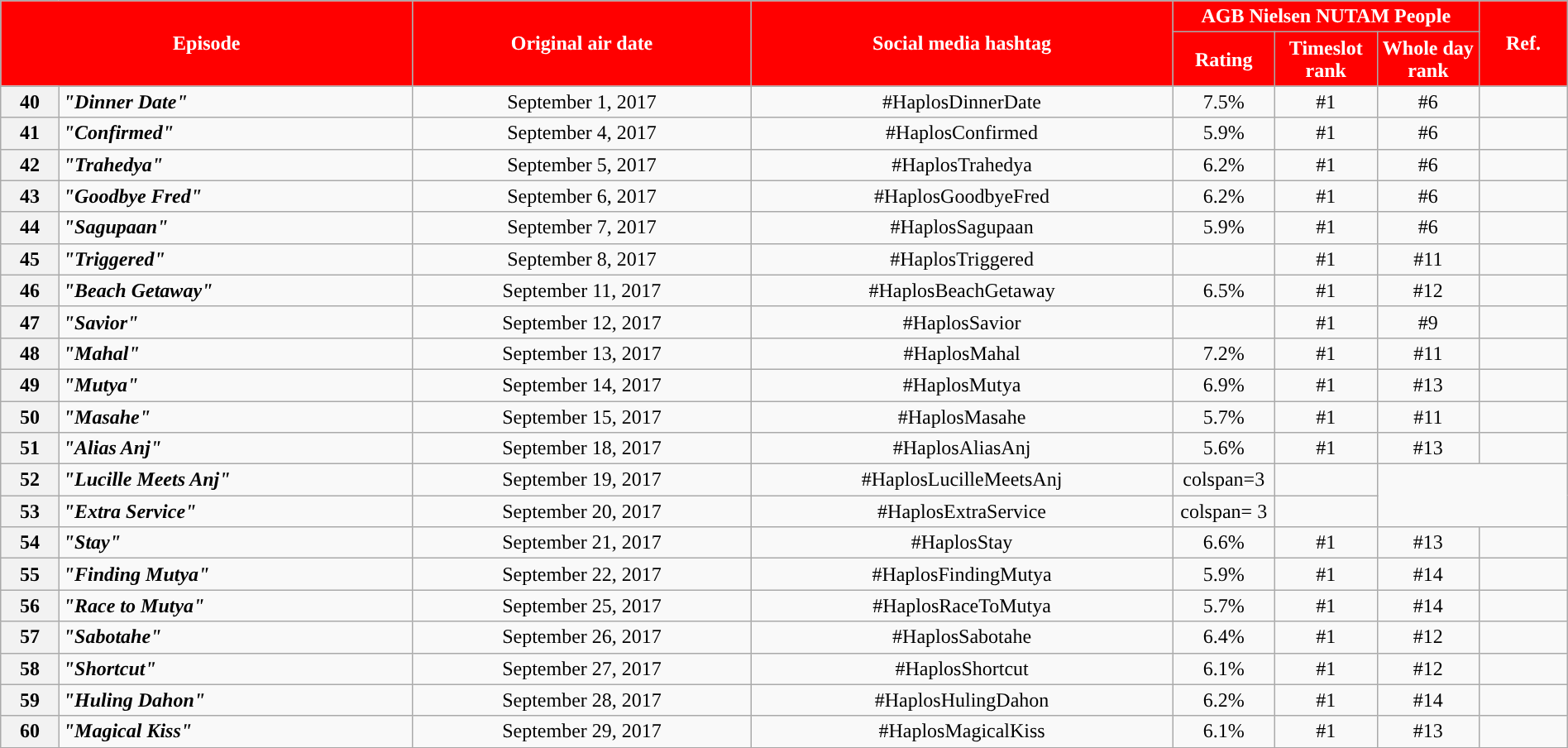<table class="wikitable" style="text-align:center; font-size:100%; line-height:18px;"  width="100%">
<tr>
<th colspan="2" rowspan="2" style="background-color:#FF0000; color:#ffffff;">Episode</th>
<th style="background:#FF0000; color:white" rowspan="2">Original air date</th>
<th style="background:#FF0000; color:white" rowspan="2">Social media hashtag</th>
<th style="background-color:#FF0000; color:#ffffff;" colspan="3">AGB Nielsen NUTAM People</th>
<th style="background-color:#FF0000; color:#ffffff;" rowspan="2">Ref.</th>
</tr>
<tr>
<th style="background-color:#FF0000; width:75px; color:#ffffff;">Rating</th>
<th style="background-color:#FF0000; width:75px; color:#ffffff;">Timeslot<br>rank</th>
<th style="background-color:#FF0000; width:75px; color:#ffffff;">Whole day<br>rank</th>
</tr>
<tr>
<th>40</th>
<td style="text-align: left;"><strong><em>"Dinner Date"</em></strong></td>
<td>September 1, 2017</td>
<td>#HaplosDinnerDate</td>
<td>7.5%</td>
<td>#1</td>
<td>#6</td>
<td></td>
</tr>
<tr>
<th>41</th>
<td style="text-align: left;"><strong><em>"Confirmed"</em></strong></td>
<td>September 4, 2017</td>
<td>#HaplosConfirmed</td>
<td>5.9%</td>
<td>#1</td>
<td>#6</td>
<td></td>
</tr>
<tr>
<th>42</th>
<td style="text-align: left;"><strong><em>"Trahedya"</em></strong></td>
<td>September 5, 2017</td>
<td>#HaplosTrahedya</td>
<td>6.2%</td>
<td>#1</td>
<td>#6</td>
<td></td>
</tr>
<tr>
<th>43</th>
<td style="text-align: left;"><strong><em>"Goodbye Fred"</em></strong></td>
<td>September 6, 2017</td>
<td>#HaplosGoodbyeFred</td>
<td>6.2%</td>
<td>#1</td>
<td>#6</td>
<td></td>
</tr>
<tr>
<th>44</th>
<td style="text-align: left;"><strong><em>"Sagupaan"</em></strong></td>
<td>September 7, 2017</td>
<td>#HaplosSagupaan</td>
<td>5.9%</td>
<td>#1</td>
<td>#6</td>
<td></td>
</tr>
<tr>
<th>45</th>
<td style="text-align: left;"><strong><em>"Triggered"</em></strong></td>
<td>September 8, 2017</td>
<td>#HaplosTriggered</td>
<td></td>
<td>#1</td>
<td>#11</td>
<td></td>
</tr>
<tr>
<th>46</th>
<td style="text-align: left;"><strong><em>"Beach Getaway"</em></strong></td>
<td>September 11, 2017</td>
<td>#HaplosBeachGetaway</td>
<td>6.5%</td>
<td>#1</td>
<td>#12</td>
<td></td>
</tr>
<tr>
<th>47</th>
<td style="text-align: left;"><strong><em>"Savior"</em></strong></td>
<td>September 12, 2017</td>
<td>#HaplosSavior</td>
<td></td>
<td>#1</td>
<td>#9</td>
<td></td>
</tr>
<tr>
<th>48</th>
<td style="text-align: left;"><strong><em>"Mahal"</em></strong></td>
<td>September 13, 2017</td>
<td>#HaplosMahal</td>
<td>7.2%</td>
<td>#1</td>
<td>#11</td>
<td></td>
</tr>
<tr>
<th>49</th>
<td style="text-align: left;"><strong><em>"Mutya"</em></strong></td>
<td>September 14, 2017</td>
<td>#HaplosMutya</td>
<td>6.9%</td>
<td>#1</td>
<td>#13</td>
<td></td>
</tr>
<tr>
<th>50</th>
<td style="text-align: left;"><strong><em>"Masahe"</em></strong></td>
<td>September 15, 2017</td>
<td>#HaplosMasahe</td>
<td>5.7%</td>
<td>#1</td>
<td>#11</td>
<td></td>
</tr>
<tr>
<th>51</th>
<td style="text-align: left;"><strong><em>"Alias Anj"</em></strong></td>
<td>September 18, 2017</td>
<td>#HaplosAliasAnj</td>
<td>5.6%</td>
<td>#1</td>
<td>#13</td>
<td></td>
</tr>
<tr>
<th>52</th>
<td style="text-align: left;"><strong><em>"Lucille Meets Anj"</em></strong></td>
<td>September 19, 2017</td>
<td>#HaplosLucilleMeetsAnj</td>
<td>colspan=3 </td>
<td></td>
</tr>
<tr>
<th>53</th>
<td style="text-align: left;"><strong><em>"Extra Service"</em></strong></td>
<td>September 20, 2017</td>
<td>#HaplosExtraService</td>
<td>colspan= 3 </td>
<td></td>
</tr>
<tr>
<th>54</th>
<td style="text-align: left;"><strong><em>"Stay"</em></strong></td>
<td>September 21, 2017</td>
<td>#HaplosStay</td>
<td>6.6%</td>
<td>#1</td>
<td>#13</td>
<td></td>
</tr>
<tr>
<th>55</th>
<td style="text-align: left;"><strong><em>"Finding Mutya"</em></strong></td>
<td>September 22, 2017</td>
<td>#HaplosFindingMutya</td>
<td>5.9%</td>
<td>#1</td>
<td>#14</td>
<td></td>
</tr>
<tr>
<th>56</th>
<td style="text-align: left;"><strong><em>"Race to Mutya"</em></strong></td>
<td>September 25, 2017</td>
<td>#HaplosRaceToMutya</td>
<td>5.7%</td>
<td>#1</td>
<td>#14</td>
<td></td>
</tr>
<tr>
<th>57</th>
<td style="text-align: left;"><strong><em>"Sabotahe"</em></strong></td>
<td>September 26, 2017</td>
<td>#HaplosSabotahe</td>
<td>6.4%</td>
<td>#1</td>
<td>#12</td>
<td></td>
</tr>
<tr>
<th>58</th>
<td style="text-align: left;"><strong><em>"Shortcut"</em></strong></td>
<td>September 27, 2017</td>
<td>#HaplosShortcut</td>
<td>6.1%</td>
<td>#1</td>
<td>#12</td>
<td></td>
</tr>
<tr>
<th>59</th>
<td style="text-align: left;"><strong><em>"Huling Dahon"</em></strong></td>
<td>September 28, 2017</td>
<td>#HaplosHulingDahon</td>
<td>6.2%</td>
<td>#1</td>
<td>#14</td>
<td></td>
</tr>
<tr>
<th>60</th>
<td style="text-align: left;"><strong><em>"Magical Kiss"</em></strong></td>
<td>September 29, 2017</td>
<td>#HaplosMagicalKiss</td>
<td>6.1%</td>
<td>#1</td>
<td>#13</td>
<td></td>
</tr>
<tr>
</tr>
</table>
